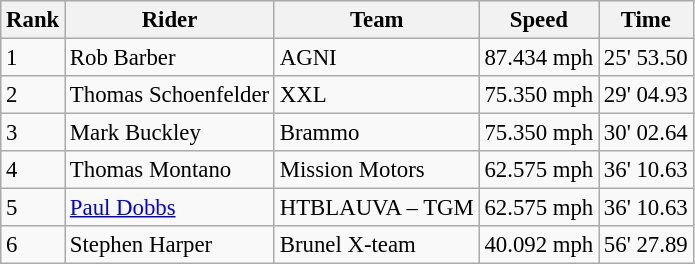<table class="wikitable" style="font-size: 95%;">
<tr style="background:#efefef;">
<th>Rank</th>
<th>Rider</th>
<th>Team</th>
<th>Speed</th>
<th>Time</th>
</tr>
<tr>
<td>1</td>
<td> Rob Barber</td>
<td>AGNI</td>
<td>87.434 mph</td>
<td>25' 53.50</td>
</tr>
<tr>
<td>2</td>
<td> Thomas Schoenfelder</td>
<td>XXL</td>
<td>75.350 mph</td>
<td>29' 04.93</td>
</tr>
<tr>
<td>3</td>
<td> Mark Buckley</td>
<td>Brammo</td>
<td>75.350 mph</td>
<td>30' 02.64</td>
</tr>
<tr>
<td>4</td>
<td> Thomas Montano</td>
<td>Mission Motors</td>
<td>62.575 mph</td>
<td>36' 10.63</td>
</tr>
<tr>
<td>5</td>
<td> <a href='#'>Paul Dobbs</a></td>
<td>HTBLAUVA – TGM</td>
<td>62.575 mph</td>
<td>36' 10.63</td>
</tr>
<tr>
<td>6</td>
<td> Stephen Harper</td>
<td>Brunel X-team</td>
<td>40.092 mph</td>
<td>56' 27.89</td>
</tr>
</table>
